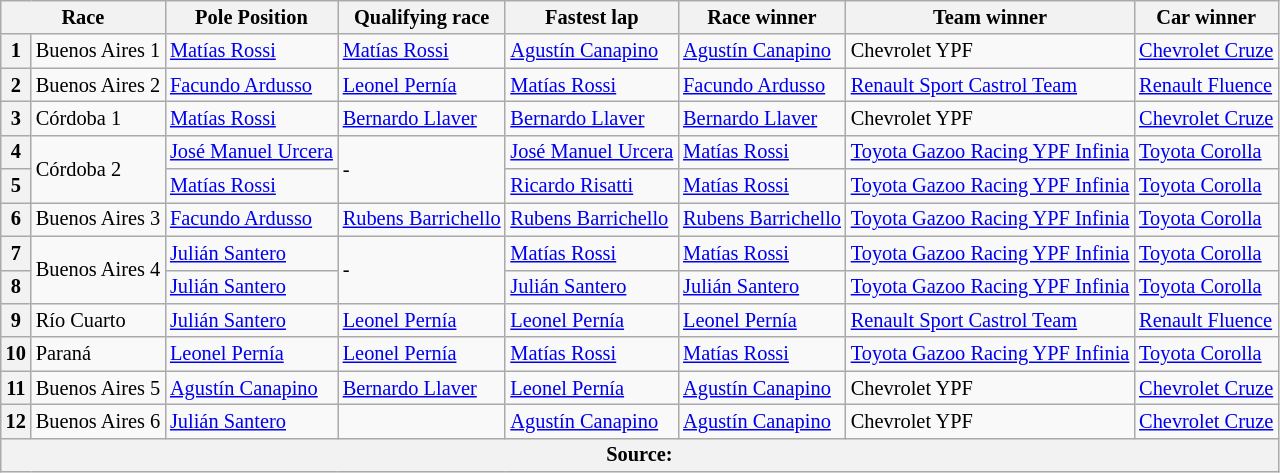<table class="wikitable" style="font-size: 85%;">
<tr>
<th colspan="2">Race</th>
<th>Pole Position</th>
<th>Qualifying race</th>
<th>Fastest lap</th>
<th>Race winner</th>
<th>Team winner</th>
<th>Car winner</th>
</tr>
<tr>
<th>1</th>
<td>Buenos Aires 1</td>
<td> <a href='#'>Matías Rossi</a></td>
<td> <a href='#'>Matías Rossi</a></td>
<td> <a href='#'>Agustín Canapino</a></td>
<td> <a href='#'>Agustín Canapino</a></td>
<td>Chevrolet YPF</td>
<td><a href='#'>Chevrolet Cruze</a></td>
</tr>
<tr>
<th>2</th>
<td>Buenos Aires 2</td>
<td> <a href='#'>Facundo Ardusso</a></td>
<td> <a href='#'>Leonel Pernía</a></td>
<td> <a href='#'>Matías Rossi</a></td>
<td> <a href='#'>Facundo Ardusso</a></td>
<td><a href='#'>Renault Sport Castrol Team</a></td>
<td><a href='#'>Renault Fluence</a></td>
</tr>
<tr>
<th>3</th>
<td>Córdoba 1</td>
<td> <a href='#'>Matías Rossi</a></td>
<td> <a href='#'>Bernardo Llaver</a></td>
<td> <a href='#'>Bernardo Llaver</a></td>
<td nowrap=""> <a href='#'>Bernardo Llaver</a></td>
<td>Chevrolet YPF</td>
<td><a href='#'>Chevrolet Cruze</a></td>
</tr>
<tr>
<th>4</th>
<td rowspan="2">Córdoba 2</td>
<td> <a href='#'>José Manuel Urcera</a></td>
<td rowspan="2">-</td>
<td> <a href='#'>José Manuel Urcera</a></td>
<td> <a href='#'>Matías Rossi</a></td>
<td><a href='#'>Toyota Gazoo Racing YPF Infinia</a></td>
<td><a href='#'>Toyota Corolla</a></td>
</tr>
<tr>
<th>5</th>
<td> <a href='#'>Matías Rossi</a></td>
<td> <a href='#'>Ricardo Risatti</a></td>
<td> <a href='#'>Matías Rossi</a></td>
<td><a href='#'>Toyota Gazoo Racing YPF Infinia</a></td>
<td><a href='#'>Toyota Corolla</a></td>
</tr>
<tr>
<th>6</th>
<td>Buenos Aires 3</td>
<td> <a href='#'>Facundo Ardusso</a></td>
<td> <a href='#'>Rubens Barrichello</a></td>
<td> <a href='#'>Rubens Barrichello</a></td>
<td> <a href='#'>Rubens Barrichello</a></td>
<td><a href='#'>Toyota Gazoo Racing YPF Infinia</a></td>
<td><a href='#'>Toyota Corolla</a></td>
</tr>
<tr>
<th>7</th>
<td rowspan="2">Buenos Aires 4</td>
<td> <a href='#'>Julián Santero</a></td>
<td rowspan="2">-</td>
<td> <a href='#'>Matías Rossi</a></td>
<td> <a href='#'>Matías Rossi</a></td>
<td><a href='#'>Toyota Gazoo Racing YPF Infinia</a></td>
<td><a href='#'>Toyota Corolla</a></td>
</tr>
<tr>
<th>8</th>
<td> <a href='#'>Julián Santero</a></td>
<td> <a href='#'>Julián Santero</a></td>
<td> <a href='#'>Julián Santero</a></td>
<td><a href='#'>Toyota Gazoo Racing YPF Infinia</a></td>
<td><a href='#'>Toyota Corolla</a></td>
</tr>
<tr>
<th>9</th>
<td>Río Cuarto</td>
<td> <a href='#'>Julián Santero</a></td>
<td> <a href='#'>Leonel Pernía</a></td>
<td> <a href='#'>Leonel Pernía</a></td>
<td> <a href='#'>Leonel Pernía</a></td>
<td><a href='#'>Renault Sport Castrol Team</a></td>
<td nowrap=""><a href='#'>Renault Fluence</a></td>
</tr>
<tr>
<th>10</th>
<td>Paraná</td>
<td> <a href='#'>Leonel Pernía</a></td>
<td> <a href='#'>Leonel Pernía</a></td>
<td> <a href='#'>Matías Rossi</a></td>
<td> <a href='#'>Matías Rossi</a></td>
<td><a href='#'>Toyota Gazoo Racing YPF Infinia</a></td>
<td><a href='#'>Toyota Corolla</a></td>
</tr>
<tr>
<th>11</th>
<td>Buenos Aires 5</td>
<td> <a href='#'>Agustín Canapino</a></td>
<td> <a href='#'>Bernardo Llaver</a></td>
<td> <a href='#'>Leonel Pernía</a></td>
<td> <a href='#'>Agustín Canapino</a></td>
<td>Chevrolet YPF</td>
<td><a href='#'>Chevrolet Cruze</a></td>
</tr>
<tr>
<th>12</th>
<td>Buenos Aires 6</td>
<td> <a href='#'>Julián Santero</a></td>
<td></td>
<td> <a href='#'>Agustín Canapino</a></td>
<td> <a href='#'>Agustín Canapino</a></td>
<td>Chevrolet YPF</td>
<td><a href='#'>Chevrolet Cruze</a></td>
</tr>
<tr>
<th colspan="8">Source:</th>
</tr>
</table>
